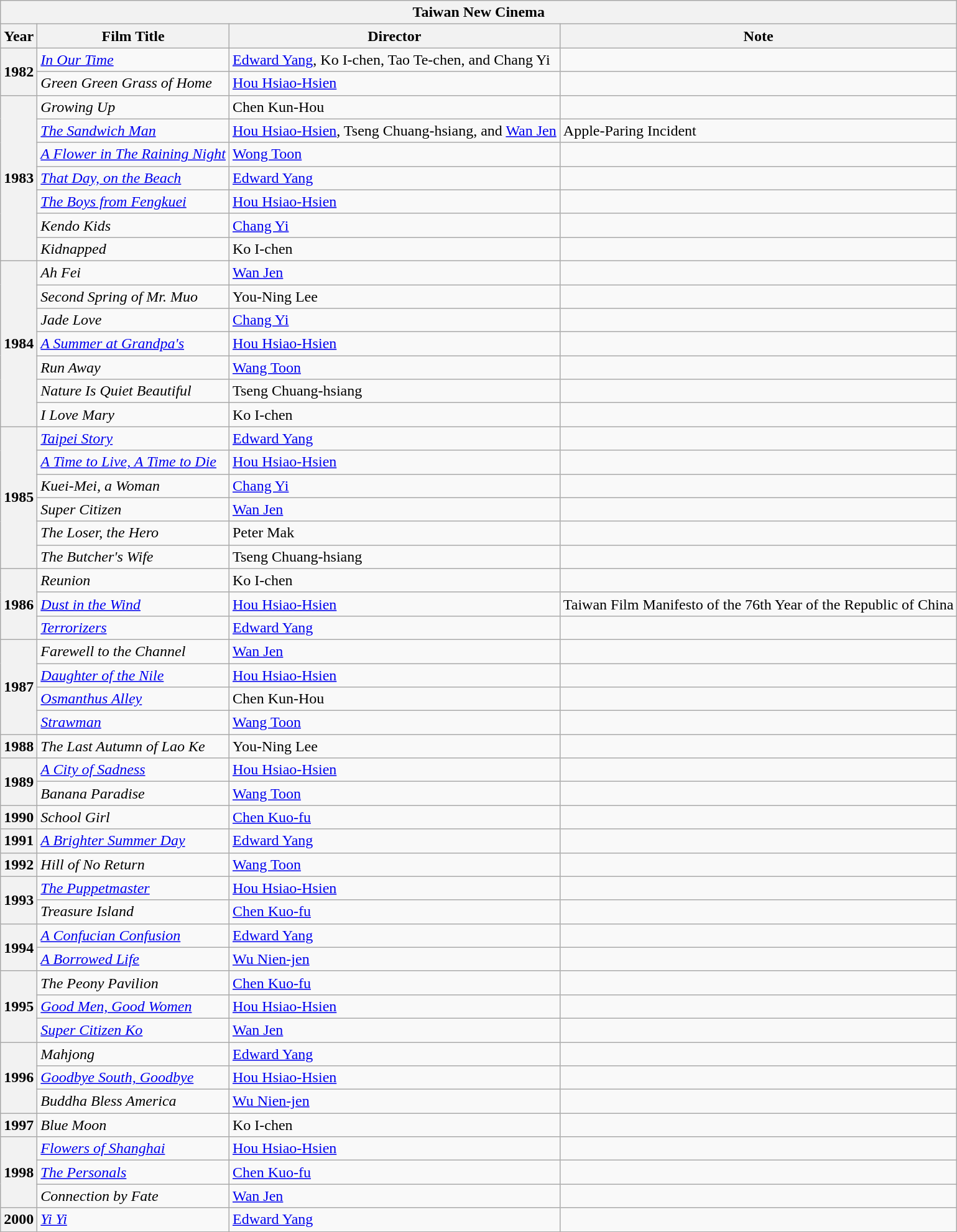<table class="wikitable">
<tr>
<th colspan="4">Taiwan New Cinema</th>
</tr>
<tr>
<th>Year</th>
<th>Film Title</th>
<th>Director</th>
<th>Note</th>
</tr>
<tr>
<th rowspan="2">1982</th>
<td><em><a href='#'>In Our Time</a></em></td>
<td><a href='#'>Edward Yang</a>, Ko I-chen, Tao Te-chen, and Chang Yi</td>
<td></td>
</tr>
<tr>
<td><em>Green Green Grass of Home</em></td>
<td><a href='#'>Hou Hsiao-Hsien</a></td>
<td></td>
</tr>
<tr>
<th rowspan="7">1983</th>
<td><em>Growing Up</em></td>
<td>Chen Kun-Hou</td>
<td></td>
</tr>
<tr>
<td><em><a href='#'>The Sandwich Man</a></em></td>
<td><a href='#'>Hou Hsiao-Hsien</a>, Tseng Chuang-hsiang, and <a href='#'>Wan Jen</a></td>
<td>Apple-Paring Incident</td>
</tr>
<tr>
<td><em><a href='#'>A Flower in The Raining Night</a></em></td>
<td><a href='#'>Wong Toon</a></td>
<td></td>
</tr>
<tr>
<td><em><a href='#'>That Day, on the Beach</a></em></td>
<td><a href='#'>Edward Yang</a></td>
<td></td>
</tr>
<tr>
<td><em><a href='#'>The Boys from Fengkuei</a></em></td>
<td><a href='#'>Hou Hsiao-Hsien</a></td>
<td></td>
</tr>
<tr>
<td><em>Kendo Kids</em></td>
<td><a href='#'>Chang Yi</a></td>
<td></td>
</tr>
<tr>
<td><em>Kidnapped</em></td>
<td>Ko I-chen</td>
<td></td>
</tr>
<tr>
<th rowspan="7">1984</th>
<td><em>Ah Fei</em></td>
<td><a href='#'>Wan Jen</a></td>
<td></td>
</tr>
<tr>
<td><em>Second Spring of Mr. Muo</em></td>
<td>You-Ning Lee</td>
<td></td>
</tr>
<tr>
<td><em>Jade Love</em></td>
<td><a href='#'>Chang Yi</a></td>
<td></td>
</tr>
<tr>
<td><em><a href='#'>A Summer at Grandpa's</a></em></td>
<td><a href='#'>Hou Hsiao-Hsien</a></td>
<td></td>
</tr>
<tr>
<td><em>Run Away</em></td>
<td><a href='#'>Wang Toon</a></td>
<td></td>
</tr>
<tr>
<td><em>Nature Is Quiet Beautiful</em></td>
<td>Tseng Chuang-hsiang</td>
<td></td>
</tr>
<tr>
<td><em>I Love Mary</em></td>
<td>Ko I-chen</td>
<td></td>
</tr>
<tr>
<th rowspan="6">1985</th>
<td><em><a href='#'>Taipei Story</a></em></td>
<td><a href='#'>Edward Yang</a></td>
<td></td>
</tr>
<tr>
<td><em><a href='#'>A Time to Live, A Time to Die</a></em></td>
<td><a href='#'>Hou Hsiao-Hsien</a></td>
<td></td>
</tr>
<tr>
<td><em>Kuei-Mei, a Woman</em></td>
<td><a href='#'>Chang Yi</a></td>
<td></td>
</tr>
<tr>
<td><em>Super Citizen</em></td>
<td><a href='#'>Wan Jen</a></td>
<td></td>
</tr>
<tr>
<td><em>The Loser, the Hero</em></td>
<td>Peter Mak</td>
<td></td>
</tr>
<tr>
<td><em>The Butcher's Wife</em></td>
<td>Tseng Chuang-hsiang</td>
<td></td>
</tr>
<tr>
<th rowspan="3">1986</th>
<td><em>Reunion</em></td>
<td>Ko I-chen</td>
<td></td>
</tr>
<tr>
<td><em><a href='#'>Dust in the Wind</a></em></td>
<td><a href='#'>Hou Hsiao-Hsien</a></td>
<td>Taiwan Film Manifesto of the 76th Year of the Republic of China</td>
</tr>
<tr>
<td><em><a href='#'>Terrorizers</a></em></td>
<td><a href='#'>Edward Yang</a></td>
<td></td>
</tr>
<tr>
<th rowspan="4">1987</th>
<td><em>Farewell to the Channel</em></td>
<td><a href='#'>Wan Jen</a></td>
<td></td>
</tr>
<tr>
<td><em><a href='#'>Daughter of the Nile</a></em></td>
<td><a href='#'>Hou Hsiao-Hsien</a></td>
<td></td>
</tr>
<tr>
<td><em><a href='#'>Osmanthus Alley</a></em></td>
<td>Chen Kun-Hou</td>
<td></td>
</tr>
<tr>
<td><em><a href='#'>Strawman</a></em></td>
<td><a href='#'>Wang Toon</a></td>
<td></td>
</tr>
<tr>
<th>1988</th>
<td><em>The Last Autumn of Lao Ke</em></td>
<td>You-Ning Lee</td>
<td></td>
</tr>
<tr>
<th rowspan="2">1989</th>
<td><em><a href='#'>A City of Sadness</a></em></td>
<td><a href='#'>Hou Hsiao-Hsien</a></td>
<td></td>
</tr>
<tr>
<td><em>Banana Paradise</em></td>
<td><a href='#'>Wang Toon</a></td>
<td></td>
</tr>
<tr>
<th>1990</th>
<td><em>School Girl</em></td>
<td><a href='#'>Chen Kuo-fu</a></td>
<td></td>
</tr>
<tr>
<th>1991</th>
<td><em><a href='#'>A Brighter Summer Day</a></em></td>
<td><a href='#'>Edward Yang</a></td>
<td></td>
</tr>
<tr>
<th>1992</th>
<td><em>Hill of No Return</em></td>
<td><a href='#'>Wang Toon</a></td>
<td></td>
</tr>
<tr>
<th rowspan="2">1993</th>
<td><em><a href='#'>The Puppetmaster</a></em></td>
<td><a href='#'>Hou Hsiao-Hsien</a></td>
<td></td>
</tr>
<tr>
<td><em>Treasure Island</em></td>
<td><a href='#'>Chen Kuo-fu</a></td>
<td></td>
</tr>
<tr>
<th rowspan="2">1994</th>
<td><em><a href='#'>A Confucian Confusion</a></em></td>
<td><a href='#'>Edward Yang</a></td>
<td></td>
</tr>
<tr>
<td><em><a href='#'>A Borrowed Life</a></em></td>
<td><a href='#'>Wu Nien-jen</a></td>
<td></td>
</tr>
<tr>
<th rowspan="3">1995</th>
<td><em>The Peony Pavilion</em></td>
<td><a href='#'>Chen Kuo-fu</a></td>
<td></td>
</tr>
<tr>
<td><em><a href='#'>Good Men, Good Women</a></em></td>
<td><a href='#'>Hou Hsiao-Hsien</a></td>
<td></td>
</tr>
<tr>
<td><em><a href='#'>Super Citizen Ko</a></em></td>
<td><a href='#'>Wan Jen</a></td>
<td></td>
</tr>
<tr>
<th rowspan="3">1996</th>
<td><em>Mahjong</em></td>
<td><a href='#'>Edward Yang</a></td>
<td></td>
</tr>
<tr>
<td><em><a href='#'>Goodbye South, Goodbye</a></em></td>
<td><a href='#'>Hou Hsiao-Hsien</a></td>
<td></td>
</tr>
<tr>
<td><em>Buddha Bless America</em></td>
<td><a href='#'>Wu Nien-jen</a></td>
<td></td>
</tr>
<tr>
<th>1997</th>
<td><em>Blue Moon</em></td>
<td>Ko I-chen</td>
<td></td>
</tr>
<tr>
<th rowspan="3">1998</th>
<td><em><a href='#'>Flowers of Shanghai</a></em></td>
<td><a href='#'>Hou Hsiao-Hsien</a></td>
<td></td>
</tr>
<tr>
<td><em><a href='#'>The Personals</a></em></td>
<td><a href='#'>Chen Kuo-fu</a></td>
<td></td>
</tr>
<tr>
<td><em>Connection by Fate</em></td>
<td><a href='#'>Wan Jen</a></td>
<td></td>
</tr>
<tr>
<th>2000</th>
<td><em><a href='#'>Yi Yi</a></em></td>
<td><a href='#'>Edward Yang</a></td>
<td></td>
</tr>
<tr>
</tr>
</table>
